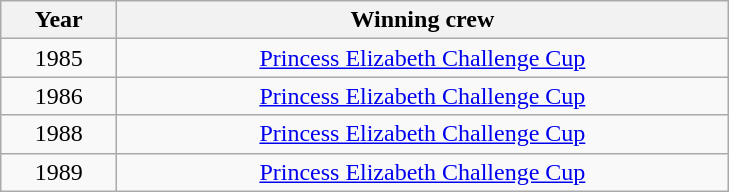<table class="wikitable" style="text-align:center">
<tr>
<th width=70>Year</th>
<th width=400>Winning crew</th>
</tr>
<tr>
<td>1985</td>
<td><a href='#'>Princess Elizabeth Challenge Cup</a></td>
</tr>
<tr>
<td>1986</td>
<td><a href='#'>Princess Elizabeth Challenge Cup</a></td>
</tr>
<tr>
<td>1988</td>
<td><a href='#'>Princess Elizabeth Challenge Cup</a></td>
</tr>
<tr>
<td>1989</td>
<td><a href='#'>Princess Elizabeth Challenge Cup</a></td>
</tr>
</table>
